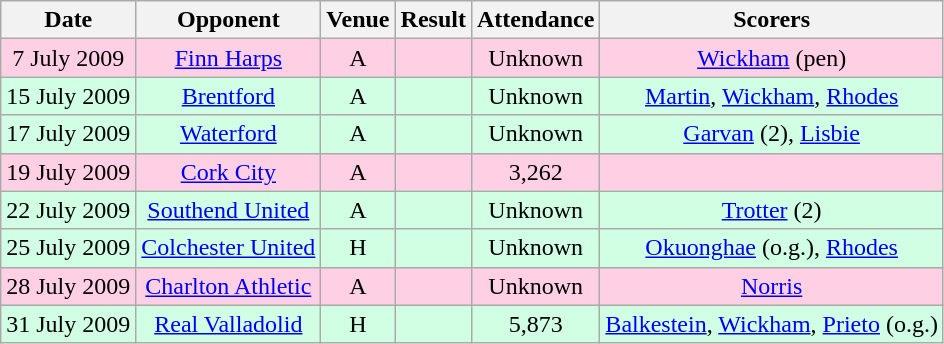<table class="wikitable sortable" style="font-size:100%; text-align:center">
<tr>
<th>Date</th>
<th>Opponent</th>
<th>Venue</th>
<th>Result</th>
<th>Attendance</th>
<th>Scorers</th>
</tr>
<tr style="background-color: #ffd0e3;">
<td>7 July 2009</td>
<td> <a href='#'>Finn Harps</a></td>
<td>A</td>
<td></td>
<td>Unknown</td>
<td><a href='#'>Wickham</a> (pen)</td>
</tr>
<tr style="background-color: #d0ffe3;">
<td>15 July 2009</td>
<td> <a href='#'>Brentford</a></td>
<td>A</td>
<td></td>
<td>Unknown</td>
<td><a href='#'>Martin</a>, <a href='#'>Wickham</a>, <a href='#'>Rhodes</a></td>
</tr>
<tr style="background-color: #d0ffe3;">
<td>17 July 2009</td>
<td> <a href='#'>Waterford</a></td>
<td>A</td>
<td></td>
<td>Unknown</td>
<td><a href='#'>Garvan</a> (2), <a href='#'>Lisbie</a></td>
</tr>
<tr style="background-color: #ffd0e3;">
<td>19 July 2009</td>
<td> <a href='#'>Cork City</a></td>
<td>A</td>
<td></td>
<td>3,262</td>
<td></td>
</tr>
<tr style="background-color: #d0ffe3;">
<td>22 July 2009</td>
<td> <a href='#'>Southend United</a></td>
<td>A</td>
<td></td>
<td>Unknown</td>
<td><a href='#'>Trotter</a> (2)</td>
</tr>
<tr style="background-color: #d0ffe3;">
<td>25 July 2009</td>
<td> <a href='#'>Colchester United</a></td>
<td>H</td>
<td></td>
<td>Unknown</td>
<td><a href='#'>Okuonghae</a> (o.g.), <a href='#'>Rhodes</a></td>
</tr>
<tr style="background-color: #ffd0e3;">
<td>28 July 2009</td>
<td> <a href='#'>Charlton Athletic</a></td>
<td>A</td>
<td></td>
<td>Unknown</td>
<td><a href='#'>Norris</a></td>
</tr>
<tr style="background-color: #d0ffe3;">
<td>31 July 2009</td>
<td> <a href='#'>Real Valladolid</a></td>
<td>H</td>
<td></td>
<td>5,873</td>
<td><a href='#'>Balkestein</a>, <a href='#'>Wickham</a>, <a href='#'>Prieto</a> (o.g.)</td>
</tr>
</table>
